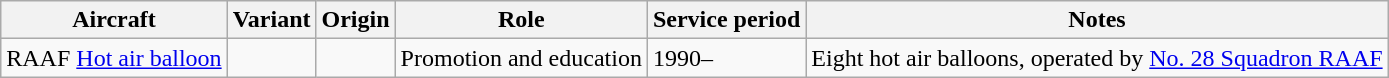<table class="wikitable sortable">
<tr>
<th>Aircraft</th>
<th>Variant</th>
<th>Origin</th>
<th>Role</th>
<th>Service period</th>
<th>Notes</th>
</tr>
<tr>
<td>RAAF <a href='#'>Hot air balloon</a></td>
<td></td>
<td></td>
<td>Promotion and education</td>
<td>1990–</td>
<td>Eight hot air balloons, operated by <a href='#'>No. 28 Squadron RAAF</a></td>
</tr>
</table>
